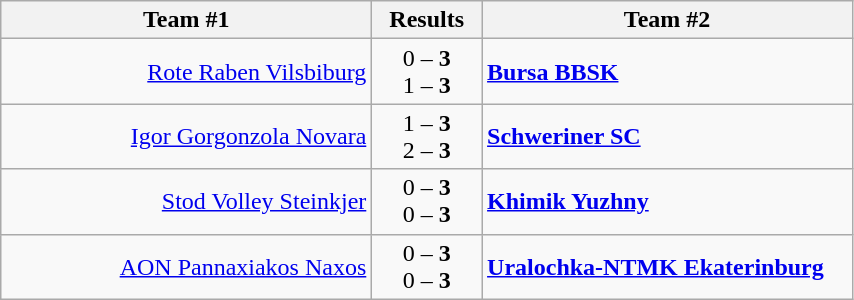<table class="wikitable" style="border-collapse: collapse;">
<tr>
<th align="right" width="240">Team #1</th>
<th>  Results  </th>
<th align="left" width="240">Team #2</th>
</tr>
<tr>
<td align="right"><a href='#'>Rote Raben Vilsbiburg</a> </td>
<td align="center">0 – <strong>3</strong> <br> 1 – <strong>3</strong></td>
<td> <strong><a href='#'>Bursa BBSK</a></strong></td>
</tr>
<tr>
<td align="right"><a href='#'>Igor Gorgonzola Novara</a> </td>
<td align="center">1 – <strong>3</strong> <br> 2 – <strong>3</strong></td>
<td> <strong><a href='#'>Schweriner SC</a></strong></td>
</tr>
<tr>
<td align="right"><a href='#'>Stod Volley Steinkjer</a> </td>
<td align="center">0 – <strong>3</strong> <br> 0 – <strong>3</strong></td>
<td> <strong><a href='#'>Khimik Yuzhny</a></strong></td>
</tr>
<tr>
<td align="right"><a href='#'>AON Pannaxiakos Naxos</a> </td>
<td align="center">0 – <strong>3</strong> <br> 0 – <strong>3</strong></td>
<td> <strong><a href='#'>Uralochka-NTMK Ekaterinburg</a></strong></td>
</tr>
</table>
